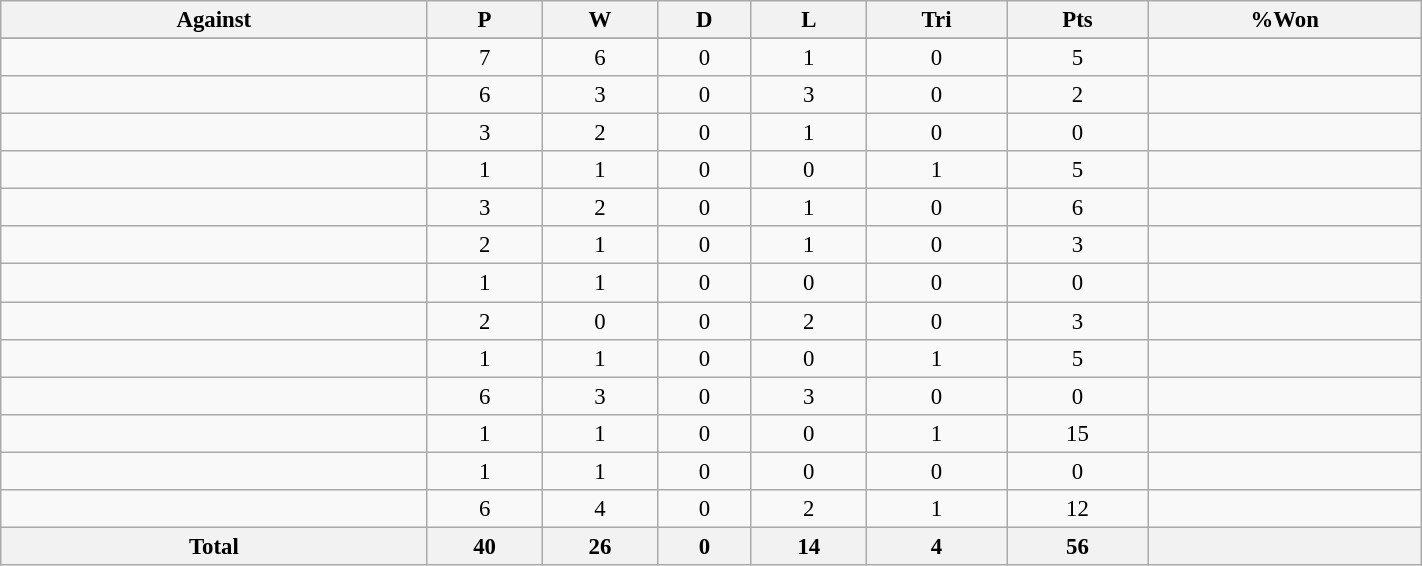<table class="wikitable sortable"  style="text-align:center; font-size:95%; width:75%;">
<tr>
<th style="width:30%;">Against</th>
<th abbr="Played" style="width:15px;">P</th>
<th abbr="Won" style="width:10px;">W</th>
<th abbr="Drawn" style="width:10px;">D</th>
<th abbr="Lost" style="width:10px;">L</th>
<th abbr="Tries" style="width:15px;">Tri</th>
<th abbr="Points" style="width:18px;">Pts</th>
<th abbr="Won" style="width:18px;">%Won</th>
</tr>
<tr bgcolor="#d0ffd0" align="center">
</tr>
<tr>
<td align="left"></td>
<td>7</td>
<td>6</td>
<td>0</td>
<td>1</td>
<td>0</td>
<td>5</td>
<td></td>
</tr>
<tr>
<td align="left"></td>
<td>6</td>
<td>3</td>
<td>0</td>
<td>3</td>
<td>0</td>
<td>2</td>
<td></td>
</tr>
<tr>
<td align="left"></td>
<td>3</td>
<td>2</td>
<td>0</td>
<td>1</td>
<td>0</td>
<td>0</td>
<td></td>
</tr>
<tr>
<td align="left"></td>
<td>1</td>
<td>1</td>
<td>0</td>
<td>0</td>
<td>1</td>
<td>5</td>
<td></td>
</tr>
<tr>
<td align="left"></td>
<td>3</td>
<td>2</td>
<td>0</td>
<td>1</td>
<td>0</td>
<td>6</td>
<td></td>
</tr>
<tr>
<td align="left"></td>
<td>2</td>
<td>1</td>
<td>0</td>
<td>1</td>
<td>0</td>
<td>3</td>
<td></td>
</tr>
<tr>
<td align="left"></td>
<td>1</td>
<td>1</td>
<td>0</td>
<td>0</td>
<td>0</td>
<td>0</td>
<td></td>
</tr>
<tr>
<td align="left"></td>
<td>2</td>
<td>0</td>
<td>0</td>
<td>2</td>
<td>0</td>
<td>3</td>
<td></td>
</tr>
<tr>
<td align="left"></td>
<td>1</td>
<td>1</td>
<td>0</td>
<td>0</td>
<td>1</td>
<td>5</td>
<td></td>
</tr>
<tr>
<td align="left"></td>
<td>6</td>
<td>3</td>
<td>0</td>
<td>3</td>
<td>0</td>
<td>0</td>
<td></td>
</tr>
<tr>
<td align="left"></td>
<td>1</td>
<td>1</td>
<td>0</td>
<td>0</td>
<td>1</td>
<td>15</td>
<td></td>
</tr>
<tr>
<td align="left"></td>
<td>1</td>
<td>1</td>
<td>0</td>
<td>0</td>
<td>0</td>
<td>0</td>
<td></td>
</tr>
<tr>
<td align="left"></td>
<td>6</td>
<td>4</td>
<td>0</td>
<td>2</td>
<td>1</td>
<td>12</td>
<td></td>
</tr>
<tr>
<th>Total</th>
<th>40</th>
<th>26</th>
<th>0</th>
<th>14</th>
<th>4</th>
<th>56</th>
<th></th>
</tr>
</table>
